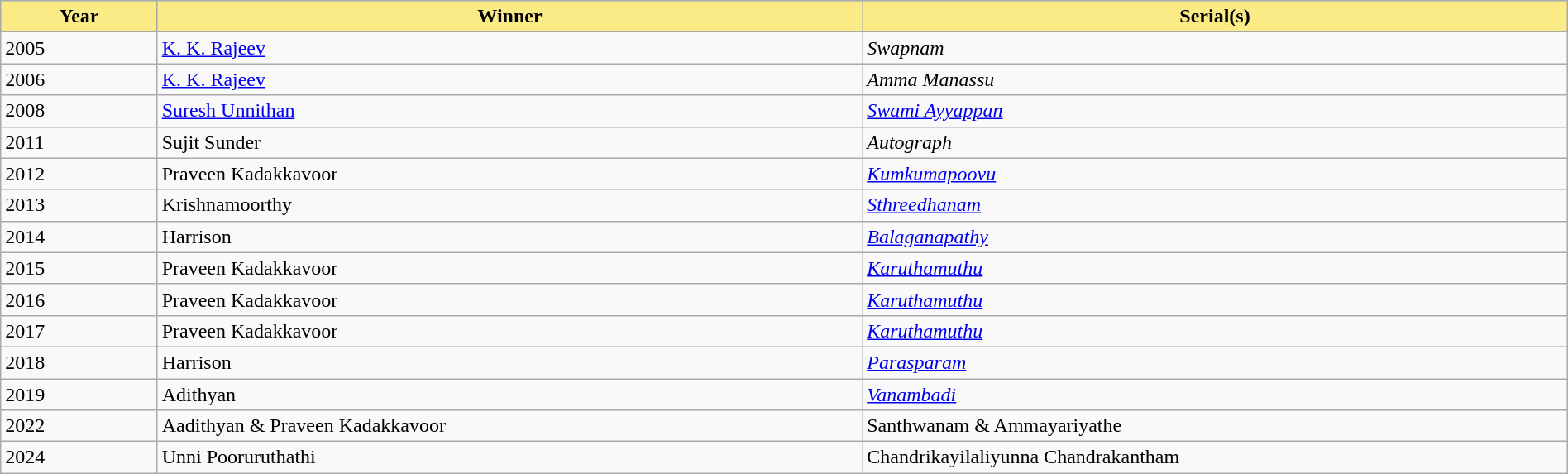<table class="wikitable" style="width:100%">
<tr bgcolor="#bebebe">
<th width="10%" style="background:#FAEB86">Year</th>
<th width="45%" style="background:#FAEB86">Winner</th>
<th width="45%" style="background:#FAEB86">Serial(s)</th>
</tr>
<tr>
<td>2005</td>
<td><a href='#'>K. K. Rajeev</a></td>
<td><em>Swapnam</em></td>
</tr>
<tr>
<td>2006</td>
<td><a href='#'>K. K. Rajeev</a></td>
<td><em>Amma Manassu</em></td>
</tr>
<tr>
<td>2008</td>
<td><a href='#'>Suresh Unnithan</a></td>
<td><em><a href='#'>Swami Ayyappan</a></em></td>
</tr>
<tr>
<td>2011</td>
<td>Sujit Sunder</td>
<td><em>Autograph</em></td>
</tr>
<tr>
<td>2012</td>
<td>Praveen Kadakkavoor</td>
<td><em><a href='#'>Kumkumapoovu</a></em></td>
</tr>
<tr>
<td>2013</td>
<td>Krishnamoorthy</td>
<td><em><a href='#'>Sthreedhanam</a></em></td>
</tr>
<tr>
<td>2014</td>
<td>Harrison</td>
<td><em><a href='#'>Balaganapathy</a></em></td>
</tr>
<tr>
<td>2015</td>
<td>Praveen Kadakkavoor</td>
<td><em><a href='#'>Karuthamuthu</a></em></td>
</tr>
<tr>
<td>2016</td>
<td>Praveen Kadakkavoor</td>
<td><em><a href='#'>Karuthamuthu</a></em></td>
</tr>
<tr>
<td>2017</td>
<td>Praveen Kadakkavoor</td>
<td><em><a href='#'>Karuthamuthu</a></em></td>
</tr>
<tr>
<td>2018</td>
<td>Harrison</td>
<td><em><a href='#'>Parasparam</a></em></td>
</tr>
<tr>
<td>2019</td>
<td>Adithyan</td>
<td><em><a href='#'>Vanambadi</a></em></td>
</tr>
<tr>
<td>2022</td>
<td>Aadithyan & Praveen Kadakkavoor</td>
<td>Santhwanam & Ammayariyathe</td>
</tr>
<tr>
<td>2024</td>
<td>Unni Pooruruthathi</td>
<td>Chandrikayilaliyunna Chandrakantham</td>
</tr>
</table>
